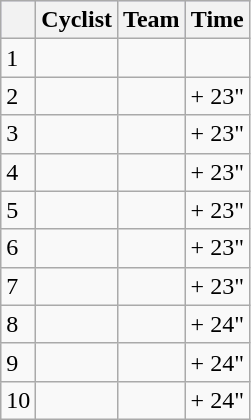<table class="wikitable">
<tr style="background:#ccccff;">
<th></th>
<th>Cyclist</th>
<th>Team</th>
<th>Time</th>
</tr>
<tr>
<td>1</td>
<td></td>
<td></td>
<td></td>
</tr>
<tr>
<td>2</td>
<td></td>
<td></td>
<td>+ 23"</td>
</tr>
<tr>
<td>3</td>
<td></td>
<td></td>
<td>+ 23"</td>
</tr>
<tr>
<td>4</td>
<td></td>
<td></td>
<td>+ 23"</td>
</tr>
<tr>
<td>5</td>
<td></td>
<td></td>
<td>+ 23"</td>
</tr>
<tr>
<td>6</td>
<td></td>
<td></td>
<td>+ 23"</td>
</tr>
<tr>
<td>7</td>
<td></td>
<td></td>
<td>+ 23"</td>
</tr>
<tr>
<td>8</td>
<td></td>
<td></td>
<td>+ 24"</td>
</tr>
<tr>
<td>9</td>
<td></td>
<td></td>
<td>+ 24"</td>
</tr>
<tr>
<td>10</td>
<td></td>
<td></td>
<td>+ 24"</td>
</tr>
</table>
